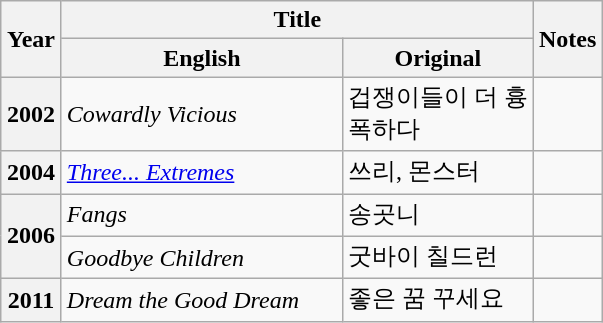<table class="wikitable plainrowheaders sortable">
<tr>
<th rowspan="2" style="width:33px;">Year</th>
<th colspan="2">Title</th>
<th rowspan="2" style="width:33px;" class="unsortable">Notes</th>
</tr>
<tr>
<th width="180">English</th>
<th width="120">Original</th>
</tr>
<tr>
<th scope="row">2002</th>
<td><em>Cowardly Vicious</em></td>
<td>겁쟁이들이 더 흉폭하다</td>
<td></td>
</tr>
<tr>
<th scope="row">2004</th>
<td><em><a href='#'>Three... Extremes</a></em></td>
<td>쓰리, 몬스터</td>
<td></td>
</tr>
<tr>
<th scope="row" rowspan="2">2006</th>
<td><em>Fangs</em></td>
<td>송곳니</td>
<td></td>
</tr>
<tr>
<td><em>Goodbye Children</em></td>
<td>굿바이 칠드런</td>
<td></td>
</tr>
<tr>
<th scope="row">2011</th>
<td><em>Dream the Good Dream</em></td>
<td>좋은 꿈 꾸세요</td>
<td></td>
</tr>
</table>
